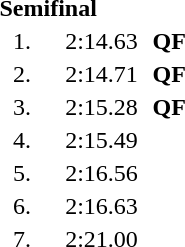<table style="text-align:center">
<tr>
<td colspan=4 align=left><strong>Semifinal</strong></td>
</tr>
<tr>
<td width=30>1.</td>
<td align=left></td>
<td width=60>2:14.63</td>
<td><strong>QF</strong></td>
</tr>
<tr>
<td>2.</td>
<td align=left></td>
<td>2:14.71</td>
<td><strong>QF</strong></td>
</tr>
<tr>
<td>3.</td>
<td align=left></td>
<td>2:15.28</td>
<td><strong>QF</strong></td>
</tr>
<tr>
<td>4.</td>
<td align=left></td>
<td>2:15.49</td>
<td></td>
</tr>
<tr>
<td>5.</td>
<td align=left></td>
<td>2:16.56</td>
<td></td>
</tr>
<tr>
<td>6.</td>
<td align=left></td>
<td>2:16.63</td>
<td></td>
</tr>
<tr>
<td>7.</td>
<td align=left></td>
<td>2:21.00</td>
<td></td>
</tr>
</table>
